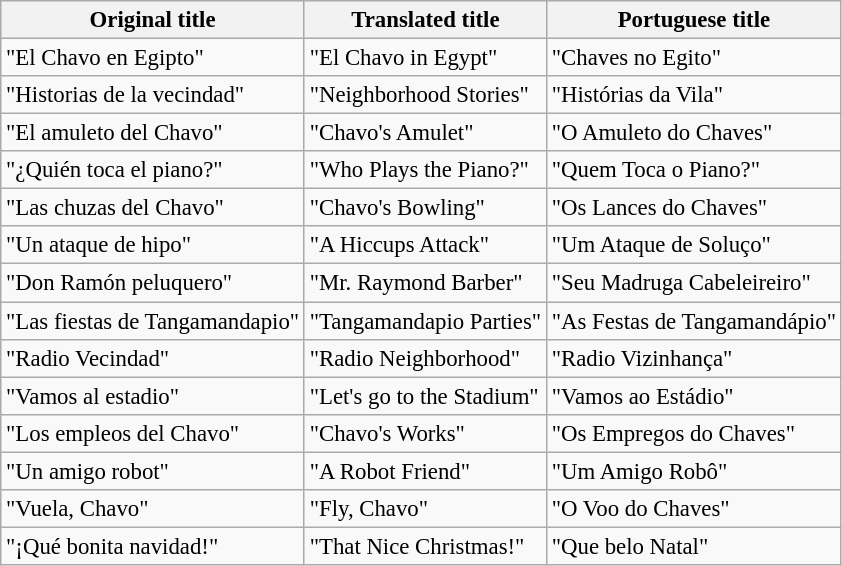<table class="wikitable" style="font-size: 95%;">
<tr>
<th>Original title</th>
<th>Translated title</th>
<th>Portuguese title</th>
</tr>
<tr>
<td>"El Chavo en Egipto"</td>
<td>"El Chavo in Egypt"</td>
<td>"Chaves no Egito"</td>
</tr>
<tr>
<td>"Historias de la vecindad"</td>
<td>"Neighborhood Stories"</td>
<td>"Histórias da Vila"</td>
</tr>
<tr>
<td>"El amuleto del Chavo"</td>
<td>"Chavo's Amulet"</td>
<td>"O Amuleto do Chaves"</td>
</tr>
<tr>
<td>"¿Quién toca el piano?"</td>
<td>"Who Plays the Piano?"</td>
<td>"Quem Toca o Piano?"</td>
</tr>
<tr>
<td>"Las chuzas del Chavo"</td>
<td>"Chavo's Bowling"</td>
<td>"Os Lances do Chaves"</td>
</tr>
<tr>
<td>"Un ataque de hipo"</td>
<td>"A Hiccups Attack"</td>
<td>"Um Ataque de Soluço"</td>
</tr>
<tr>
<td>"Don Ramón peluquero"</td>
<td>"Mr. Raymond Barber"</td>
<td>"Seu Madruga Cabeleireiro"</td>
</tr>
<tr>
<td>"Las fiestas de Tangamandapio"</td>
<td>"Tangamandapio Parties"</td>
<td>"As Festas de Tangamandápio"</td>
</tr>
<tr>
<td>"Radio Vecindad"</td>
<td>"Radio Neighborhood"</td>
<td>"Radio Vizinhança"</td>
</tr>
<tr>
<td>"Vamos al estadio"</td>
<td>"Let's go to the Stadium"</td>
<td>"Vamos ao Estádio"</td>
</tr>
<tr>
<td>"Los empleos del Chavo"</td>
<td>"Chavo's Works"</td>
<td>"Os Empregos do Chaves"</td>
</tr>
<tr>
<td>"Un amigo robot"</td>
<td>"A Robot Friend"</td>
<td>"Um Amigo Robô"</td>
</tr>
<tr>
<td>"Vuela, Chavo"</td>
<td>"Fly, Chavo"</td>
<td>"O Voo do Chaves"</td>
</tr>
<tr>
<td>"¡Qué bonita navidad!"</td>
<td>"That Nice Christmas!"</td>
<td>"Que belo Natal"</td>
</tr>
</table>
